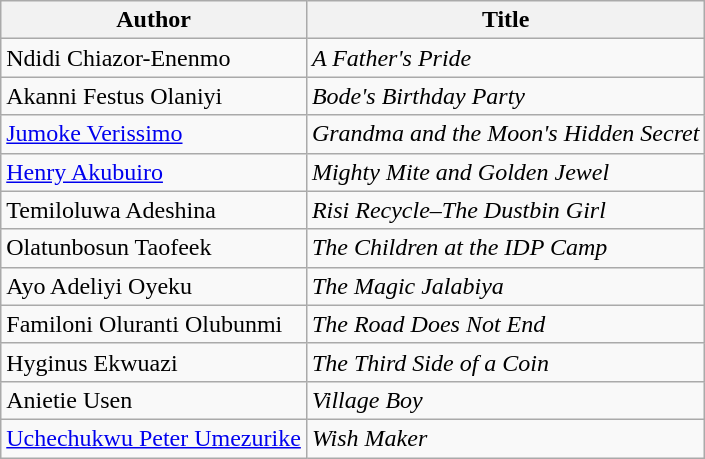<table class="wikitable">
<tr>
<th>Author</th>
<th>Title</th>
</tr>
<tr>
<td>Ndidi Chiazor-Enenmo</td>
<td><em>A Father's Pride</em></td>
</tr>
<tr>
<td>Akanni Festus Olaniyi</td>
<td><em>Bode's Birthday Party</em></td>
</tr>
<tr>
<td><a href='#'>Jumoke Verissimo</a></td>
<td><em>Grandma and the Moon's Hidden Secret</em></td>
</tr>
<tr>
<td><a href='#'>Henry Akubuiro</a></td>
<td><em>Mighty Mite and Golden Jewel</em></td>
</tr>
<tr>
<td>Temiloluwa Adeshina</td>
<td><em>Risi Recycle–The Dustbin Girl</em></td>
</tr>
<tr>
<td>Olatunbosun Taofeek</td>
<td><em>The Children at the IDP Camp</em></td>
</tr>
<tr>
<td>Ayo Adeliyi Oyeku</td>
<td><em>The Magic Jalabiya</em></td>
</tr>
<tr>
<td>Familoni Oluranti Olubunmi</td>
<td><em>The Road Does Not End</em></td>
</tr>
<tr>
<td>Hyginus Ekwuazi</td>
<td><em>The Third Side of a Coin</em></td>
</tr>
<tr>
<td>Anietie Usen</td>
<td><em>Village Boy</em></td>
</tr>
<tr>
<td><a href='#'>Uchechukwu Peter Umezurike</a></td>
<td><em>Wish Maker</em></td>
</tr>
</table>
